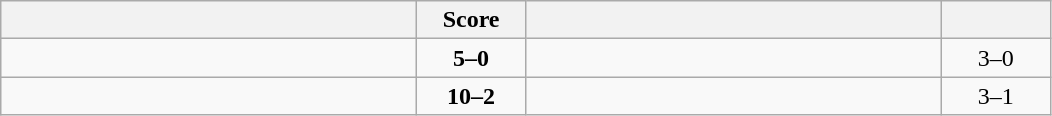<table class="wikitable" style="text-align: center; ">
<tr>
<th align="right" width="270"></th>
<th width="65">Score</th>
<th align="left" width="270"></th>
<th width="65"></th>
</tr>
<tr>
<td align="left"><strong></strong></td>
<td><strong>5–0</strong></td>
<td align="left"></td>
<td>3–0 <strong></strong></td>
</tr>
<tr>
<td align="left"><strong></strong></td>
<td><strong>10–2</strong></td>
<td align="left"></td>
<td>3–1 <strong></strong></td>
</tr>
</table>
